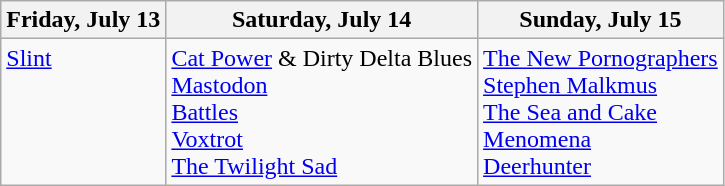<table class="wikitable">
<tr>
<th>Friday, July 13</th>
<th>Saturday, July 14</th>
<th>Sunday, July 15</th>
</tr>
<tr valign="top">
<td><a href='#'>Slint</a></td>
<td><a href='#'>Cat Power</a> & Dirty Delta Blues<br><a href='#'>Mastodon</a><br><a href='#'>Battles</a><br><a href='#'>Voxtrot</a><br><a href='#'>The Twilight Sad</a></td>
<td><a href='#'>The New Pornographers</a><br><a href='#'>Stephen Malkmus</a><br><a href='#'>The Sea and Cake</a><br><a href='#'>Menomena</a><br><a href='#'>Deerhunter</a></td>
</tr>
</table>
